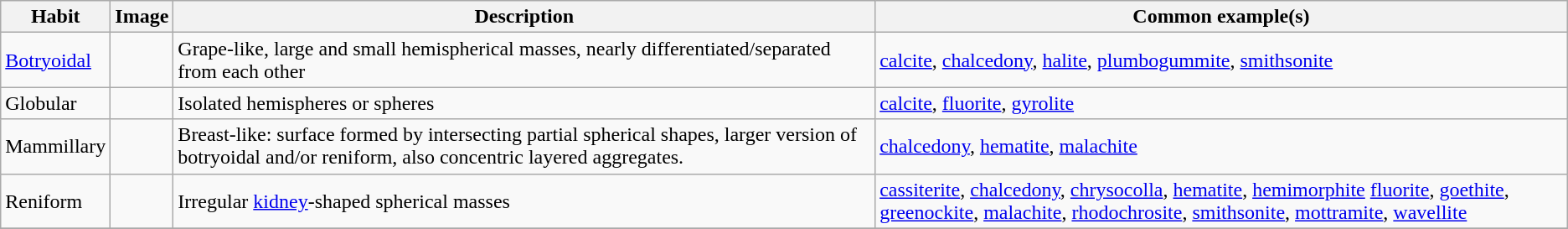<table class="wikitable">
<tr>
<th>Habit</th>
<th>Image</th>
<th>Description</th>
<th>Common example(s)</th>
</tr>
<tr>
<td><a href='#'>Botryoidal</a></td>
<td></td>
<td>Grape-like, large and small hemispherical masses, nearly differentiated/separated from each other</td>
<td><a href='#'>calcite</a>, <a href='#'>chalcedony</a>, <a href='#'>halite</a>, <a href='#'>plumbogummite</a>, <a href='#'>smithsonite</a></td>
</tr>
<tr>
<td>Globular</td>
<td></td>
<td>Isolated hemispheres or spheres</td>
<td><a href='#'>calcite</a>, <a href='#'>fluorite</a>, <a href='#'>gyrolite</a></td>
</tr>
<tr>
<td>Mammillary</td>
<td></td>
<td>Breast-like: surface formed by intersecting partial spherical shapes, larger version of botryoidal and/or reniform, also concentric layered aggregates.</td>
<td><a href='#'>chalcedony</a>, <a href='#'>hematite</a>, <a href='#'>malachite</a></td>
</tr>
<tr>
<td>Reniform</td>
<td></td>
<td>Irregular <a href='#'>kidney</a>-shaped spherical masses</td>
<td><a href='#'>cassiterite</a>, <a href='#'>chalcedony</a>, <a href='#'>chrysocolla</a>, <a href='#'>hematite</a>, <a href='#'>hemimorphite</a> <a href='#'>fluorite</a>, <a href='#'>goethite</a>, <a href='#'>greenockite</a>, <a href='#'>malachite</a>, <a href='#'>rhodochrosite</a>, <a href='#'>smithsonite</a>, <a href='#'>mottramite</a>, <a href='#'>wavellite</a></td>
</tr>
<tr>
</tr>
</table>
